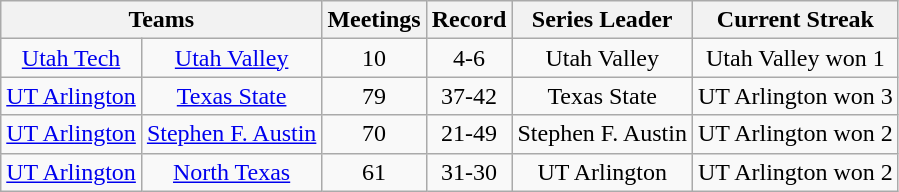<table class=wikitable style="text-align:center">
<tr>
<th colspan=2>Teams</th>
<th>Meetings</th>
<th>Record</th>
<th>Series Leader</th>
<th>Current Streak</th>
</tr>
<tr>
<td><a href='#'>Utah Tech</a></td>
<td><a href='#'>Utah Valley</a></td>
<td>10</td>
<td>4-6</td>
<td>Utah Valley</td>
<td>Utah Valley won 1</td>
</tr>
<tr>
<td><a href='#'>UT Arlington</a></td>
<td><a href='#'>Texas State</a></td>
<td>79</td>
<td>37-42</td>
<td>Texas State</td>
<td>UT Arlington won 3</td>
</tr>
<tr>
<td><a href='#'>UT Arlington</a></td>
<td><a href='#'>Stephen F. Austin</a></td>
<td>70</td>
<td>21-49</td>
<td>Stephen F. Austin</td>
<td>UT Arlington won 2</td>
</tr>
<tr>
<td><a href='#'>UT Arlington</a></td>
<td><a href='#'>North Texas</a></td>
<td>61</td>
<td>31-30</td>
<td>UT Arlington</td>
<td>UT Arlington won 2</td>
</tr>
</table>
